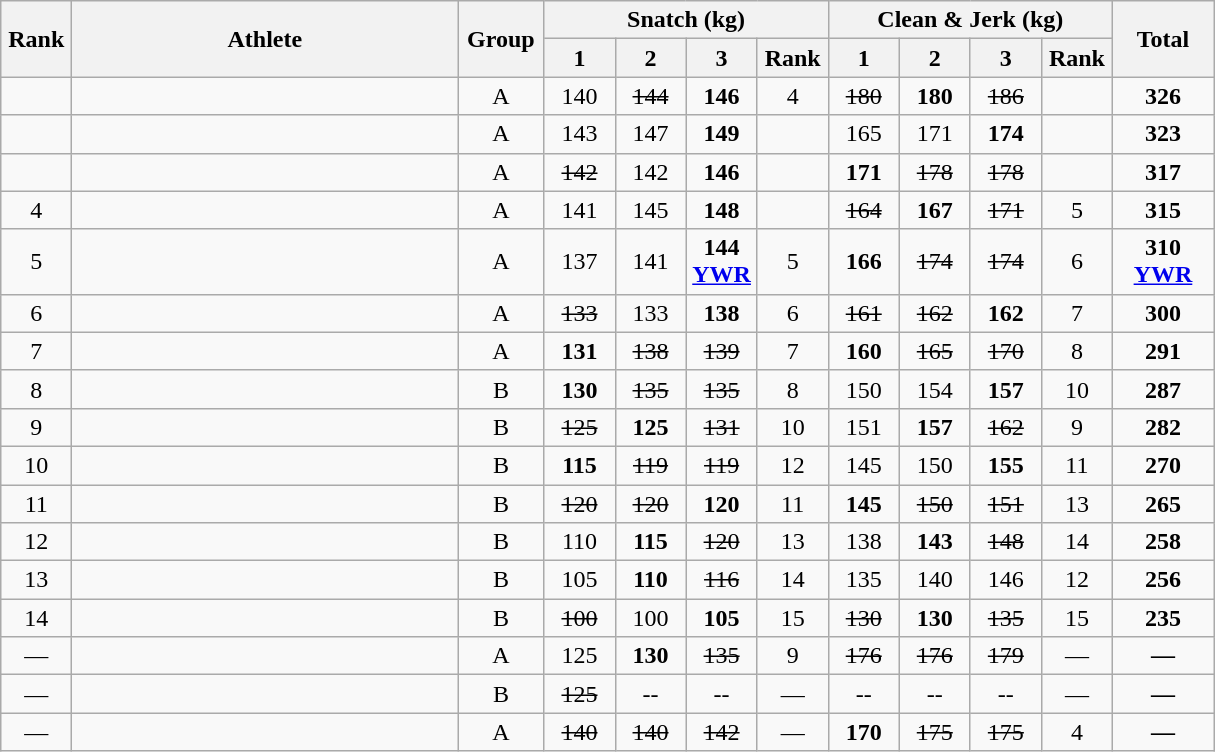<table class = "wikitable" style="text-align:center;">
<tr>
<th rowspan=2 width=40>Rank</th>
<th rowspan=2 width=250>Athlete</th>
<th rowspan=2 width=50>Group</th>
<th colspan=4>Snatch (kg)</th>
<th colspan=4>Clean & Jerk (kg)</th>
<th rowspan=2 width=60>Total</th>
</tr>
<tr>
<th width=40>1</th>
<th width=40>2</th>
<th width=40>3</th>
<th width=40>Rank</th>
<th width=40>1</th>
<th width=40>2</th>
<th width=40>3</th>
<th width=40>Rank</th>
</tr>
<tr>
<td></td>
<td align=left></td>
<td>A</td>
<td>140</td>
<td><s>144</s></td>
<td><strong>146</strong></td>
<td>4</td>
<td><s>180</s></td>
<td><strong>180</strong></td>
<td><s>186</s></td>
<td></td>
<td><strong>326</strong></td>
</tr>
<tr>
<td></td>
<td align=left></td>
<td>A</td>
<td>143</td>
<td>147</td>
<td><strong>149</strong></td>
<td></td>
<td>165</td>
<td>171</td>
<td><strong>174</strong></td>
<td></td>
<td><strong>323</strong></td>
</tr>
<tr>
<td></td>
<td align=left></td>
<td>A</td>
<td><s>142</s></td>
<td>142</td>
<td><strong>146</strong></td>
<td></td>
<td><strong>171</strong></td>
<td><s>178</s></td>
<td><s>178</s></td>
<td></td>
<td><strong>317</strong></td>
</tr>
<tr>
<td>4</td>
<td align=left></td>
<td>A</td>
<td>141</td>
<td>145</td>
<td><strong>148</strong></td>
<td></td>
<td><s>164</s></td>
<td><strong>167</strong></td>
<td><s>171</s></td>
<td>5</td>
<td><strong>315</strong></td>
</tr>
<tr>
<td>5</td>
<td align=left></td>
<td>A</td>
<td>137</td>
<td>141</td>
<td><strong>144</strong><br><strong><a href='#'>YWR</a></strong></td>
<td>5</td>
<td><strong>166</strong></td>
<td><s>174</s></td>
<td><s>174</s></td>
<td>6</td>
<td><strong>310</strong><br><strong><a href='#'>YWR</a></strong></td>
</tr>
<tr>
<td>6</td>
<td align=left></td>
<td>A</td>
<td><s>133</s></td>
<td>133</td>
<td><strong>138</strong></td>
<td>6</td>
<td><s>161</s></td>
<td><s>162</s></td>
<td><strong>162</strong></td>
<td>7</td>
<td><strong>300</strong></td>
</tr>
<tr>
<td>7</td>
<td align=left></td>
<td>A</td>
<td><strong>131</strong></td>
<td><s>138</s></td>
<td><s>139</s></td>
<td>7</td>
<td><strong>160</strong></td>
<td><s>165</s></td>
<td><s>170</s></td>
<td>8</td>
<td><strong>291</strong></td>
</tr>
<tr>
<td>8</td>
<td align=left></td>
<td>B</td>
<td><strong>130</strong></td>
<td><s>135</s></td>
<td><s>135</s></td>
<td>8</td>
<td>150</td>
<td>154</td>
<td><strong>157</strong></td>
<td>10</td>
<td><strong>287</strong></td>
</tr>
<tr>
<td>9</td>
<td align=left></td>
<td>B</td>
<td><s>125</s></td>
<td><strong>125</strong></td>
<td><s>131</s></td>
<td>10</td>
<td>151</td>
<td><strong>157</strong></td>
<td><s>162</s></td>
<td>9</td>
<td><strong>282</strong></td>
</tr>
<tr>
<td>10</td>
<td align=left></td>
<td>B</td>
<td><strong>115</strong></td>
<td><s>119</s></td>
<td><s>119</s></td>
<td>12</td>
<td>145</td>
<td>150</td>
<td><strong>155</strong></td>
<td>11</td>
<td><strong>270</strong></td>
</tr>
<tr>
<td>11</td>
<td align=left></td>
<td>B</td>
<td><s>120</s></td>
<td><s>120</s></td>
<td><strong>120</strong></td>
<td>11</td>
<td><strong>145</strong></td>
<td><s>150</s></td>
<td><s>151</s></td>
<td>13</td>
<td><strong>265</strong></td>
</tr>
<tr>
<td>12</td>
<td align=left></td>
<td>B</td>
<td>110</td>
<td><strong>115</strong></td>
<td><s>120</s></td>
<td>13</td>
<td>138</td>
<td><strong>143</strong></td>
<td><s>148</s></td>
<td>14</td>
<td><strong>258</strong></td>
</tr>
<tr>
<td>13</td>
<td align=left></td>
<td>B</td>
<td>105</td>
<td><strong>110</strong></td>
<td><s>116</s></td>
<td>14</td>
<td>135</td>
<td>140</td>
<td>146</td>
<td>12</td>
<td><strong>256</strong></td>
</tr>
<tr>
<td>14</td>
<td align=left></td>
<td>B</td>
<td><s>100</s></td>
<td>100</td>
<td><strong>105</strong></td>
<td>15</td>
<td><s>130</s></td>
<td><strong>130</strong></td>
<td><s>135</s></td>
<td>15</td>
<td><strong>235</strong></td>
</tr>
<tr>
<td>—</td>
<td align=left></td>
<td>A</td>
<td>125</td>
<td><strong>130</strong></td>
<td><s>135</s></td>
<td>9</td>
<td><s>176</s></td>
<td><s>176</s></td>
<td><s>179</s></td>
<td>—</td>
<td><strong>—</strong></td>
</tr>
<tr>
<td>—</td>
<td align=left></td>
<td>B</td>
<td><s>125</s></td>
<td>--</td>
<td>--</td>
<td>—</td>
<td>--</td>
<td>--</td>
<td>--</td>
<td>—</td>
<td><strong>—</strong></td>
</tr>
<tr>
<td>—</td>
<td align=left></td>
<td>A</td>
<td><s>140</s></td>
<td><s>140</s></td>
<td><s>142</s></td>
<td>—</td>
<td><strong>170</strong></td>
<td><s>175</s></td>
<td><s>175</s></td>
<td>4</td>
<td><strong>—</strong></td>
</tr>
</table>
